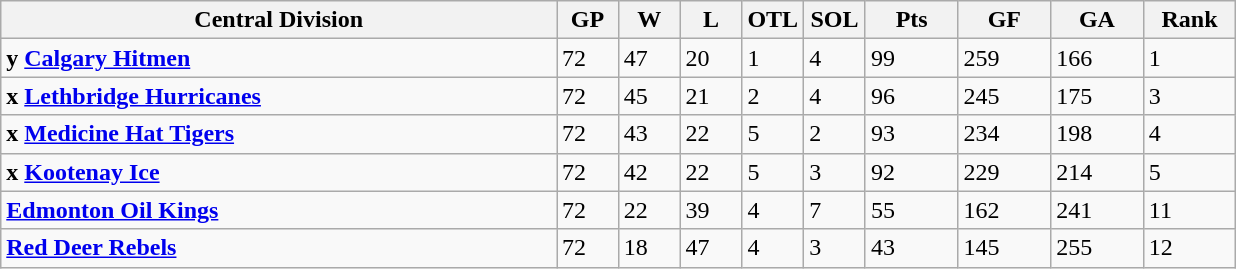<table class="wikitable">
<tr>
<th style="width:45%;">Central Division</th>
<th style="width:5%;">GP</th>
<th style="width:5%;">W</th>
<th style="width:5%;">L</th>
<th style="width:5%;">OTL</th>
<th style="width:5%;">SOL</th>
<th style="width:7.5%;">Pts</th>
<th style="width:7.5%;">GF</th>
<th style="width:7.5%;">GA</th>
<th style="width:7.5%;">Rank</th>
</tr>
<tr>
<td><strong>y <a href='#'>Calgary Hitmen</a></strong></td>
<td>72</td>
<td>47</td>
<td>20</td>
<td>1</td>
<td>4</td>
<td>99</td>
<td>259</td>
<td>166</td>
<td>1</td>
</tr>
<tr>
<td><strong> x <a href='#'>Lethbridge Hurricanes</a></strong></td>
<td>72</td>
<td>45</td>
<td>21</td>
<td>2</td>
<td>4</td>
<td>96</td>
<td>245</td>
<td>175</td>
<td>3</td>
</tr>
<tr>
<td><strong> x <a href='#'>Medicine Hat Tigers</a></strong></td>
<td>72</td>
<td>43</td>
<td>22</td>
<td>5</td>
<td>2</td>
<td>93</td>
<td>234</td>
<td>198</td>
<td>4</td>
</tr>
<tr>
<td><strong> x <a href='#'>Kootenay Ice</a></strong></td>
<td>72</td>
<td>42</td>
<td>22</td>
<td>5</td>
<td>3</td>
<td>92</td>
<td>229</td>
<td>214</td>
<td>5</td>
</tr>
<tr>
<td><strong><a href='#'>Edmonton Oil Kings</a></strong></td>
<td>72</td>
<td>22</td>
<td>39</td>
<td>4</td>
<td>7</td>
<td>55</td>
<td>162</td>
<td>241</td>
<td>11</td>
</tr>
<tr>
<td><strong><a href='#'>Red Deer Rebels</a></strong></td>
<td>72</td>
<td>18</td>
<td>47</td>
<td>4</td>
<td>3</td>
<td>43</td>
<td>145</td>
<td>255</td>
<td>12</td>
</tr>
</table>
